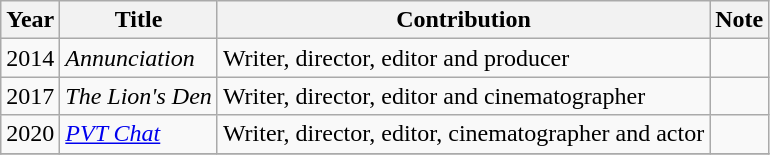<table class="wikitable sortable">
<tr>
<th>Year</th>
<th>Title</th>
<th>Contribution</th>
<th>Note</th>
</tr>
<tr>
<td>2014</td>
<td><em>Annunciation</em></td>
<td>Writer, director, editor and producer</td>
<td></td>
</tr>
<tr>
<td>2017</td>
<td><em>The Lion's Den</em></td>
<td>Writer, director, editor and cinematographer</td>
<td></td>
</tr>
<tr>
<td>2020</td>
<td><em><a href='#'>PVT Chat</a></em></td>
<td>Writer, director, editor, cinematographer and actor</td>
<td></td>
</tr>
<tr>
</tr>
</table>
